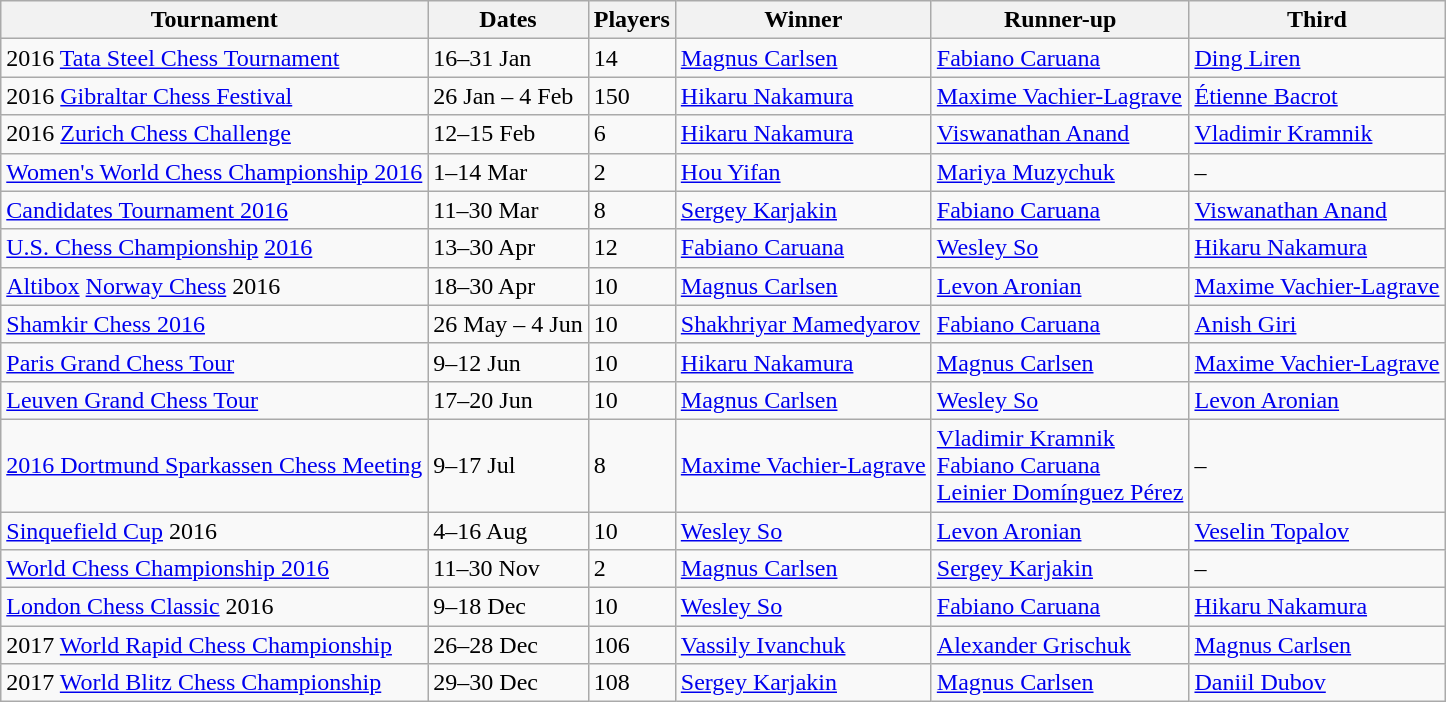<table class="wikitable">
<tr>
<th>Tournament</th>
<th>Dates</th>
<th>Players</th>
<th>Winner</th>
<th>Runner-up</th>
<th>Third</th>
</tr>
<tr>
<td>2016 <a href='#'>Tata Steel Chess Tournament</a></td>
<td>16–31 Jan</td>
<td>14</td>
<td> <a href='#'>Magnus Carlsen</a></td>
<td> <a href='#'>Fabiano Caruana</a></td>
<td> <a href='#'>Ding Liren</a></td>
</tr>
<tr>
<td>2016 <a href='#'>Gibraltar Chess Festival</a></td>
<td>26 Jan – 4 Feb</td>
<td>150</td>
<td> <a href='#'>Hikaru Nakamura</a></td>
<td> <a href='#'>Maxime Vachier-Lagrave</a></td>
<td> <a href='#'>Étienne Bacrot</a></td>
</tr>
<tr>
<td>2016 <a href='#'>Zurich Chess Challenge</a></td>
<td>12–15 Feb</td>
<td>6</td>
<td> <a href='#'>Hikaru Nakamura</a></td>
<td> <a href='#'>Viswanathan Anand</a></td>
<td> <a href='#'>Vladimir Kramnik</a></td>
</tr>
<tr>
<td><a href='#'>Women's World Chess Championship 2016</a></td>
<td>1–14 Mar</td>
<td>2</td>
<td> <a href='#'>Hou Yifan</a></td>
<td> <a href='#'>Mariya Muzychuk</a></td>
<td>–</td>
</tr>
<tr>
<td><a href='#'>Candidates Tournament 2016</a></td>
<td>11–30 Mar</td>
<td>8</td>
<td> <a href='#'>Sergey Karjakin</a></td>
<td> <a href='#'>Fabiano Caruana</a></td>
<td> <a href='#'>Viswanathan Anand</a></td>
</tr>
<tr>
<td><a href='#'>U.S. Chess Championship</a> <a href='#'>2016</a></td>
<td>13–30 Apr</td>
<td>12</td>
<td> <a href='#'>Fabiano Caruana</a></td>
<td> <a href='#'>Wesley So</a></td>
<td> <a href='#'>Hikaru Nakamura</a></td>
</tr>
<tr>
<td><a href='#'>Altibox</a> <a href='#'>Norway Chess</a> 2016</td>
<td>18–30 Apr</td>
<td>10</td>
<td> <a href='#'>Magnus Carlsen</a></td>
<td> <a href='#'>Levon Aronian</a></td>
<td> <a href='#'>Maxime Vachier-Lagrave</a></td>
</tr>
<tr>
<td><a href='#'>Shamkir Chess 2016</a></td>
<td>26 May – 4 Jun</td>
<td>10</td>
<td> <a href='#'>Shakhriyar Mamedyarov</a></td>
<td> <a href='#'>Fabiano Caruana</a></td>
<td> <a href='#'>Anish Giri</a></td>
</tr>
<tr>
<td><a href='#'>Paris Grand Chess Tour</a></td>
<td>9–12 Jun</td>
<td>10</td>
<td> <a href='#'>Hikaru Nakamura</a></td>
<td> <a href='#'>Magnus Carlsen</a></td>
<td> <a href='#'>Maxime Vachier-Lagrave</a></td>
</tr>
<tr>
<td><a href='#'>Leuven Grand Chess Tour</a></td>
<td>17–20 Jun</td>
<td>10</td>
<td> <a href='#'>Magnus Carlsen</a></td>
<td> <a href='#'>Wesley So</a></td>
<td> <a href='#'>Levon Aronian</a></td>
</tr>
<tr>
<td><a href='#'>2016 Dortmund Sparkassen Chess Meeting</a></td>
<td>9–17 Jul</td>
<td>8</td>
<td> <a href='#'>Maxime Vachier-Lagrave</a></td>
<td> <a href='#'>Vladimir Kramnik</a> <br>  <a href='#'>Fabiano Caruana</a> <br>  <a href='#'>Leinier Domínguez Pérez</a></td>
<td>–</td>
</tr>
<tr>
<td><a href='#'>Sinquefield Cup</a> 2016</td>
<td>4–16 Aug</td>
<td>10</td>
<td> <a href='#'>Wesley So</a></td>
<td> <a href='#'>Levon Aronian</a></td>
<td> <a href='#'>Veselin Topalov</a></td>
</tr>
<tr>
<td><a href='#'>World Chess Championship 2016</a></td>
<td>11–30 Nov</td>
<td>2</td>
<td> <a href='#'>Magnus Carlsen</a></td>
<td> <a href='#'>Sergey Karjakin</a></td>
<td>–</td>
</tr>
<tr>
<td><a href='#'>London Chess Classic</a> 2016</td>
<td>9–18 Dec</td>
<td>10</td>
<td> <a href='#'>Wesley So</a></td>
<td> <a href='#'>Fabiano Caruana</a></td>
<td> <a href='#'>Hikaru Nakamura</a></td>
</tr>
<tr>
<td>2017 <a href='#'>World Rapid Chess Championship</a></td>
<td>26–28 Dec</td>
<td>106</td>
<td> <a href='#'>Vassily Ivanchuk</a></td>
<td> <a href='#'>Alexander Grischuk</a></td>
<td> <a href='#'>Magnus Carlsen</a></td>
</tr>
<tr>
<td>2017 <a href='#'>World Blitz Chess Championship</a></td>
<td>29–30 Dec</td>
<td>108</td>
<td> <a href='#'>Sergey Karjakin</a></td>
<td> <a href='#'>Magnus Carlsen</a></td>
<td> <a href='#'>Daniil Dubov</a></td>
</tr>
</table>
